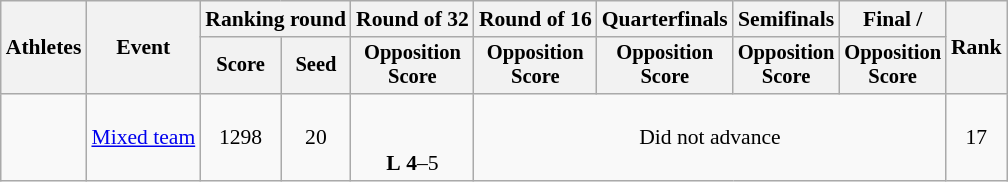<table class="wikitable" style="font-size:90%;">
<tr>
<th rowspan="2">Athletes</th>
<th rowspan="2">Event</th>
<th colspan="2">Ranking round</th>
<th>Round of 32</th>
<th>Round of 16</th>
<th>Quarterfinals</th>
<th>Semifinals</th>
<th>Final / </th>
<th rowspan=2>Rank</th>
</tr>
<tr style="font-size:95%">
<th>Score</th>
<th>Seed</th>
<th>Opposition<br>Score</th>
<th>Opposition<br>Score</th>
<th>Opposition<br>Score</th>
<th>Opposition<br>Score</th>
<th>Opposition<br>Score</th>
</tr>
<tr align=center>
<td align=left><br></td>
<td rowspan=2><a href='#'>Mixed team</a></td>
<td>1298</td>
<td>20</td>
<td><br><br><strong>L</strong> <strong>4</strong>–5</td>
<td colspan=4>Did not advance</td>
<td>17</td>
</tr>
</table>
